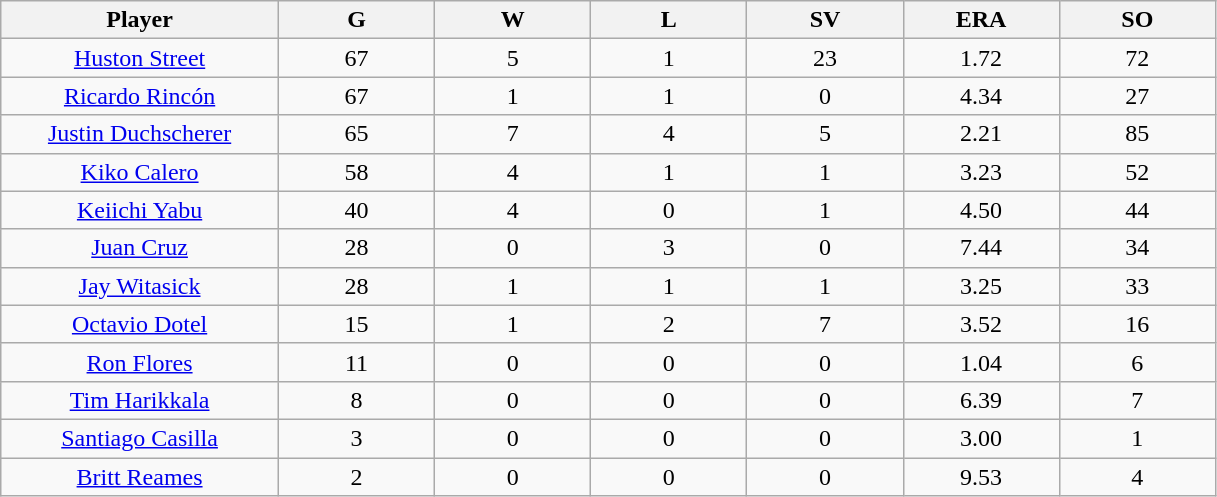<table class="wikitable sortable">
<tr>
<th bgcolor="#DDDDFF" width="16%">Player</th>
<th bgcolor="#DDDDFF" width="9%">G</th>
<th bgcolor="#DDDDFF" width="9%">W</th>
<th bgcolor="#DDDDFF" width="9%">L</th>
<th bgcolor="#DDDDFF" width="9%">SV</th>
<th bgcolor="#DDDDFF" width="9%">ERA</th>
<th bgcolor="#DDDDFF" width="9%">SO</th>
</tr>
<tr align=center>
<td><a href='#'>Huston Street</a></td>
<td>67</td>
<td>5</td>
<td>1</td>
<td>23</td>
<td>1.72</td>
<td>72</td>
</tr>
<tr align=center>
<td><a href='#'>Ricardo Rincón</a></td>
<td>67</td>
<td>1</td>
<td>1</td>
<td>0</td>
<td>4.34</td>
<td>27</td>
</tr>
<tr align=center>
<td><a href='#'>Justin Duchscherer</a></td>
<td>65</td>
<td>7</td>
<td>4</td>
<td>5</td>
<td>2.21</td>
<td>85</td>
</tr>
<tr align=center>
<td><a href='#'>Kiko Calero</a></td>
<td>58</td>
<td>4</td>
<td>1</td>
<td>1</td>
<td>3.23</td>
<td>52</td>
</tr>
<tr align=center>
<td><a href='#'>Keiichi Yabu</a></td>
<td>40</td>
<td>4</td>
<td>0</td>
<td>1</td>
<td>4.50</td>
<td>44</td>
</tr>
<tr align=center>
<td><a href='#'>Juan Cruz</a></td>
<td>28</td>
<td>0</td>
<td>3</td>
<td>0</td>
<td>7.44</td>
<td>34</td>
</tr>
<tr align=center>
<td><a href='#'>Jay Witasick</a></td>
<td>28</td>
<td>1</td>
<td>1</td>
<td>1</td>
<td>3.25</td>
<td>33</td>
</tr>
<tr align=center>
<td><a href='#'>Octavio Dotel</a></td>
<td>15</td>
<td>1</td>
<td>2</td>
<td>7</td>
<td>3.52</td>
<td>16</td>
</tr>
<tr align=center>
<td><a href='#'>Ron Flores</a></td>
<td>11</td>
<td>0</td>
<td>0</td>
<td>0</td>
<td>1.04</td>
<td>6</td>
</tr>
<tr align=center>
<td><a href='#'>Tim Harikkala</a></td>
<td>8</td>
<td>0</td>
<td>0</td>
<td>0</td>
<td>6.39</td>
<td>7</td>
</tr>
<tr align=center>
<td><a href='#'>Santiago Casilla</a></td>
<td>3</td>
<td>0</td>
<td>0</td>
<td>0</td>
<td>3.00</td>
<td>1</td>
</tr>
<tr align=center>
<td><a href='#'>Britt Reames</a></td>
<td>2</td>
<td>0</td>
<td>0</td>
<td>0</td>
<td>9.53</td>
<td>4</td>
</tr>
</table>
